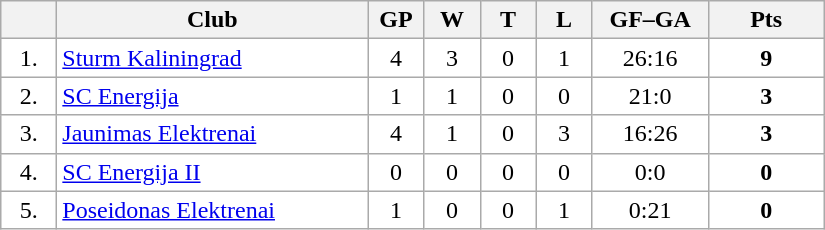<table class="wikitable">
<tr>
<th width="30"></th>
<th width="200">Club</th>
<th width="30">GP</th>
<th width="30">W</th>
<th width="30">T</th>
<th width="30">L</th>
<th width="70">GF–GA</th>
<th width="70">Pts</th>
</tr>
<tr bgcolor="#FFFFFF" align="center">
<td>1.</td>
<td align="left"><a href='#'>Sturm Kaliningrad</a></td>
<td>4</td>
<td>3</td>
<td>0</td>
<td>1</td>
<td>26:16</td>
<td><strong>9</strong></td>
</tr>
<tr bgcolor="#FFFFFF" align="center">
<td>2.</td>
<td align="left"><a href='#'>SC Energija</a></td>
<td>1</td>
<td>1</td>
<td>0</td>
<td>0</td>
<td>21:0</td>
<td><strong>3</strong></td>
</tr>
<tr bgcolor="#FFFFFF" align="center">
<td>3.</td>
<td align="left"><a href='#'>Jaunimas Elektrenai</a></td>
<td>4</td>
<td>1</td>
<td>0</td>
<td>3</td>
<td>16:26</td>
<td><strong>3</strong></td>
</tr>
<tr bgcolor="#FFFFFF" align="center">
<td>4.</td>
<td align="left"><a href='#'>SC Energija II</a></td>
<td>0</td>
<td>0</td>
<td>0</td>
<td>0</td>
<td>0:0</td>
<td><strong>0</strong></td>
</tr>
<tr bgcolor="#FFFFFF" align="center">
<td>5.</td>
<td align="left"><a href='#'>Poseidonas Elektrenai</a></td>
<td>1</td>
<td>0</td>
<td>0</td>
<td>1</td>
<td>0:21</td>
<td><strong>0</strong></td>
</tr>
</table>
